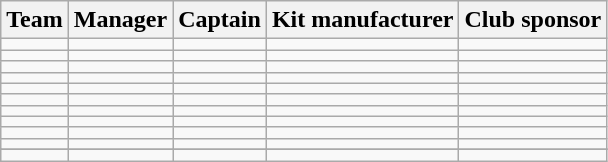<table class="wikitable sortable" style="text-align: left;">
<tr>
<th>Team</th>
<th>Manager</th>
<th>Captain</th>
<th>Kit manufacturer</th>
<th>Club sponsor</th>
</tr>
<tr>
<td></td>
<td></td>
<td></td>
<td></td>
<td></td>
</tr>
<tr>
<td></td>
<td></td>
<td></td>
<td></td>
<td></td>
</tr>
<tr>
<td></td>
<td></td>
<td></td>
<td></td>
<td></td>
</tr>
<tr>
<td></td>
<td></td>
<td></td>
<td></td>
<td></td>
</tr>
<tr>
<td></td>
<td></td>
<td></td>
<td></td>
<td></td>
</tr>
<tr>
<td></td>
<td></td>
<td></td>
<td></td>
<td></td>
</tr>
<tr>
<td></td>
<td></td>
<td></td>
<td></td>
<td></td>
</tr>
<tr>
<td></td>
<td></td>
<td></td>
<td></td>
<td></td>
</tr>
<tr>
<td></td>
<td></td>
<td></td>
<td></td>
<td></td>
</tr>
<tr>
<td></td>
<td></td>
<td></td>
<td></td>
<td></td>
</tr>
<tr>
</tr>
<tr>
<td></td>
<td></td>
<td></td>
<td></td>
<td></td>
</tr>
</table>
